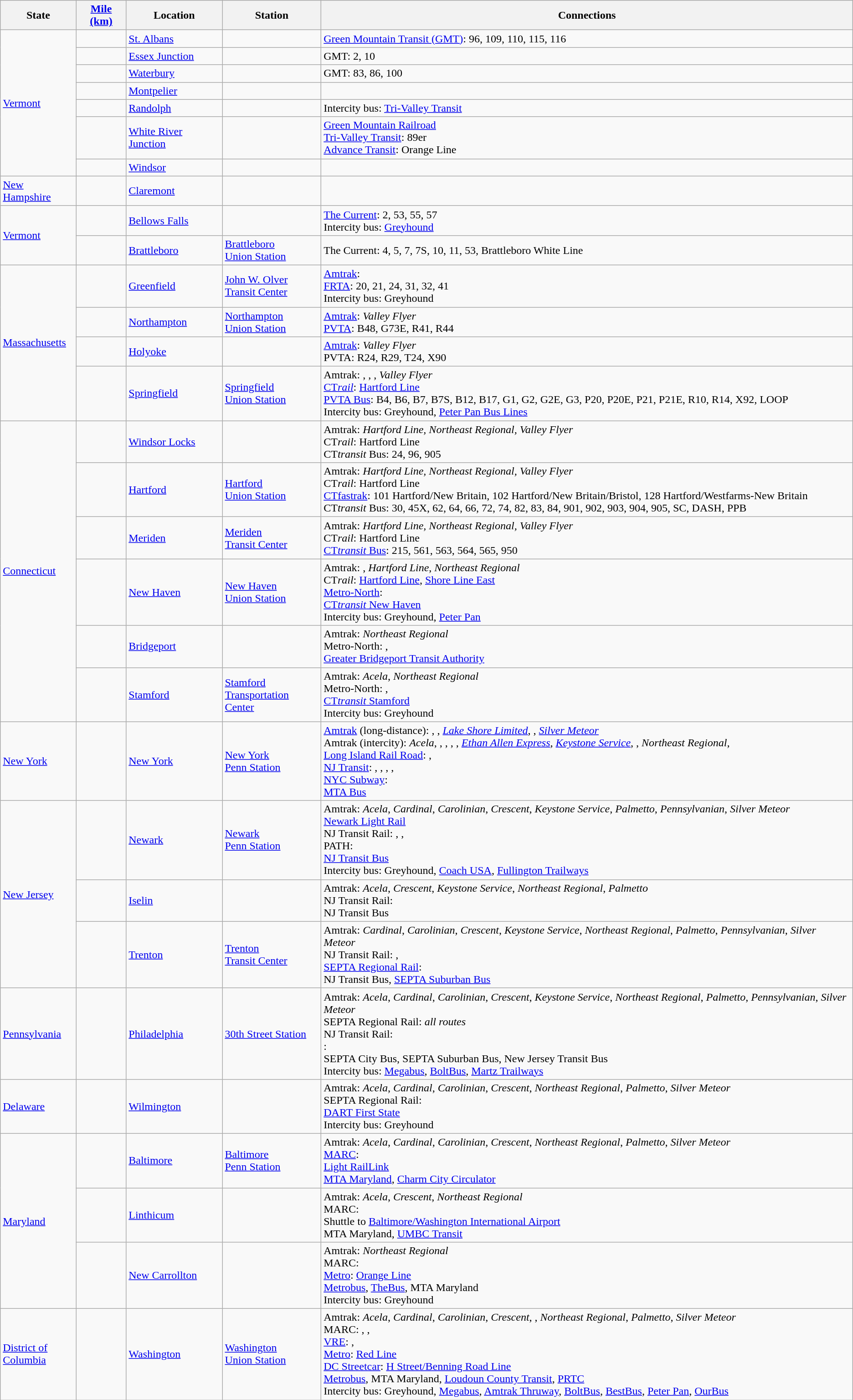<table class="wikitable">
<tr>
<th>State</th>
<th><a href='#'>Mile (km)</a></th>
<th>Location</th>
<th>Station</th>
<th>Connections</th>
</tr>
<tr>
<td rowspan=7><a href='#'>Vermont</a></td>
<td></td>
<td><a href='#'>St. Albans</a></td>
<td></td>
<td> <a href='#'>Green Mountain Transit (GMT)</a>: 96, 109, 110, 115, 116</td>
</tr>
<tr>
<td></td>
<td><a href='#'>Essex Junction</a></td>
<td></td>
<td> GMT: 2, 10</td>
</tr>
<tr>
<td></td>
<td><a href='#'>Waterbury</a></td>
<td></td>
<td> GMT: 83, 86, 100</td>
</tr>
<tr>
<td></td>
<td><a href='#'>Montpelier</a></td>
<td></td>
<td></td>
</tr>
<tr>
<td></td>
<td><a href='#'>Randolph</a></td>
<td></td>
<td> Intercity bus: <a href='#'>Tri-Valley Transit</a></td>
</tr>
<tr>
<td></td>
<td><a href='#'>White River Junction</a></td>
<td></td>
<td> <a href='#'>Green Mountain Railroad</a><br> <a href='#'>Tri-Valley Transit</a>: 89er<br> <a href='#'>Advance Transit</a>: Orange Line</td>
</tr>
<tr>
<td></td>
<td><a href='#'>Windsor</a></td>
<td></td>
<td></td>
</tr>
<tr>
<td><a href='#'>New Hampshire</a></td>
<td></td>
<td><a href='#'>Claremont</a></td>
<td></td>
<td></td>
</tr>
<tr>
<td rowspan=2><a href='#'>Vermont</a></td>
<td></td>
<td><a href='#'>Bellows Falls</a></td>
<td></td>
<td> <a href='#'>The Current</a>: 2, 53, 55, 57<br> Intercity bus:  <a href='#'>Greyhound</a></td>
</tr>
<tr>
<td></td>
<td><a href='#'>Brattleboro</a></td>
<td><a href='#'>Brattleboro<br>Union Station</a></td>
<td> The Current: 4, 5, 7, 7S, 10, 11, 53, Brattleboro White Line</td>
</tr>
<tr>
<td rowspan=4><a href='#'>Massachusetts</a></td>
<td></td>
<td><a href='#'>Greenfield</a></td>
<td><a href='#'>John W. Olver<br>Transit Center</a></td>
<td> <a href='#'>Amtrak</a>: <br> <a href='#'>FRTA</a>: 20, 21, 24, 31, 32, 41<br> Intercity bus:  Greyhound</td>
</tr>
<tr>
<td></td>
<td><a href='#'>Northampton</a></td>
<td><a href='#'>Northampton<br>Union Station</a></td>
<td> <a href='#'>Amtrak</a>: <em>Valley Flyer</em><br> <a href='#'>PVTA</a>: B48, G73E, R41, R44</td>
</tr>
<tr>
<td></td>
<td><a href='#'>Holyoke</a></td>
<td></td>
<td> <a href='#'>Amtrak</a>: <em>Valley Flyer</em><br> PVTA: R24, R29, T24, X90</td>
</tr>
<tr>
<td></td>
<td><a href='#'>Springfield</a></td>
<td><a href='#'>Springfield<br>Union Station</a></td>
<td> Amtrak: , , , <em>Valley Flyer</em><br> <a href='#'>CT<em>rail</em></a>: <a href='#'>Hartford Line</a><br> <a href='#'>PVTA Bus</a>: B4, B6, B7, B7S, B12, B17, G1, G2, G2E, G3, P20, P20E, P21, P21E, R10, R14, X92, LOOP<br> Intercity bus:  Greyhound, <a href='#'>Peter Pan Bus Lines</a></td>
</tr>
<tr>
<td rowspan=6><a href='#'>Connecticut</a></td>
<td></td>
<td><a href='#'>Windsor Locks</a></td>
<td></td>
<td> Amtrak: <em>Hartford Line, Northeast Regional, Valley Flyer</em><br> CT<em>rail</em>: Hartford Line<br> CT<em>transit</em> Bus: 24, 96, 905</td>
</tr>
<tr>
<td></td>
<td><a href='#'>Hartford</a></td>
<td><a href='#'>Hartford<br>Union Station</a></td>
<td> Amtrak: <em>Hartford Line, Northeast Regional, Valley Flyer</em><br> CT<em>rail</em>: Hartford Line<br> <a href='#'>CTfastrak</a>: 101 Hartford/New Britain, 102 Hartford/New Britain/Bristol, 128 Hartford/Westfarms-New Britain<br> CT<em>transit</em> Bus: 30, 45X, 62, 64, 66, 72, 74, 82, 83, 84, 901, 902, 903, 904, 905, SC, DASH, PPB</td>
</tr>
<tr>
<td></td>
<td><a href='#'>Meriden</a></td>
<td><a href='#'>Meriden<br>Transit Center</a></td>
<td> Amtrak: <em>Hartford Line, Northeast Regional, Valley Flyer</em><br> CT<em>rail</em>: Hartford Line<br> <a href='#'>CT<em>transit</em> Bus</a>: 215, 561, 563, 564, 565, 950</td>
</tr>
<tr>
<td></td>
<td><a href='#'>New Haven</a></td>
<td><a href='#'>New Haven<br>Union Station</a></td>
<td> Amtrak: , <em>Hartford Line</em>, <em>Northeast Regional</em><br> CT<em>rail</em>: <a href='#'>Hartford Line</a>, <a href='#'>Shore Line East</a><br> <a href='#'>Metro-North</a>: <br> <a href='#'>CT<em>transit</em> New Haven</a><br> Intercity bus:  Greyhound, <a href='#'>Peter Pan</a></td>
</tr>
<tr>
<td></td>
<td><a href='#'>Bridgeport</a></td>
<td></td>
<td> Amtrak: <em>Northeast Regional</em><br> Metro-North: , <br> <a href='#'>Greater Bridgeport Transit Authority</a></td>
</tr>
<tr>
<td></td>
<td><a href='#'>Stamford</a></td>
<td><a href='#'>Stamford<br>Transportation Center</a></td>
<td> Amtrak: <em>Acela</em>, <em>Northeast Regional</em><br> Metro-North: , <br> <a href='#'>CT<em>transit</em> Stamford</a><br> Intercity bus:  Greyhound</td>
</tr>
<tr>
<td><a href='#'>New York</a></td>
<td></td>
<td><a href='#'>New York</a></td>
<td><a href='#'>New York<br>Penn Station</a></td>
<td> <a href='#'>Amtrak</a> (long-distance): , , <em><a href='#'>Lake Shore Limited</a></em>, ,  <em><a href='#'>Silver Meteor</a></em><br> Amtrak (intercity): <em>Acela</em>, , , , , <em><a href='#'>Ethan Allen Express</a></em>, <em><a href='#'>Keystone Service</a></em>, , <em>Northeast Regional</em>, <br> <a href='#'>Long Island Rail Road</a>: , <br> <a href='#'>NJ Transit</a>: , , , , <br> <a href='#'>NYC Subway</a>: <br> <a href='#'>MTA Bus</a></td>
</tr>
<tr>
<td rowspan=3><a href='#'>New Jersey</a></td>
<td></td>
<td><a href='#'>Newark</a></td>
<td><a href='#'>Newark<br>Penn Station</a></td>
<td> Amtrak: <em>Acela</em>, <em>Cardinal</em>, <em>Carolinian</em>, <em>Crescent</em>, <em>Keystone Service</em>, <em>Palmetto</em>, <em>Pennsylvanian</em>, <em>Silver Meteor</em><br> <a href='#'>Newark Light Rail</a><br> NJ Transit Rail: , , <br> PATH: <br> <a href='#'>NJ Transit Bus</a><br> Intercity bus:  Greyhound, <a href='#'>Coach USA</a>, <a href='#'>Fullington Trailways</a></td>
</tr>
<tr>
<td></td>
<td><a href='#'>Iselin</a></td>
<td></td>
<td> Amtrak: <em>Acela</em>, <em>Crescent</em>, <em>Keystone Service</em>, <em>Northeast Regional</em>, <em>Palmetto</em><br> NJ Transit Rail: <br> NJ Transit Bus</td>
</tr>
<tr>
<td></td>
<td><a href='#'>Trenton</a></td>
<td><a href='#'>Trenton<br>Transit Center</a></td>
<td> Amtrak: <em>Cardinal</em>, <em>Carolinian</em>, <em>Crescent</em>, <em>Keystone Service</em>, <em>Northeast Regional</em>, <em>Palmetto</em>, <em>Pennsylvanian</em>, <em>Silver Meteor</em><br> NJ Transit Rail: , <br> <a href='#'>SEPTA Regional Rail</a>: <br> NJ Transit Bus, <a href='#'>SEPTA Suburban Bus</a></td>
</tr>
<tr>
<td><a href='#'>Pennsylvania</a></td>
<td></td>
<td><a href='#'>Philadelphia</a></td>
<td><a href='#'>30th Street Station</a></td>
<td> Amtrak: <em>Acela</em>, <em>Cardinal</em>, <em>Carolinian</em>, <em>Crescent</em>, <em>Keystone Service</em>, <em>Northeast Regional</em>, <em>Palmetto</em>, <em>Pennsylvanian</em>, <em>Silver Meteor</em><br> SEPTA Regional Rail: <em>all routes</em><br> NJ Transit Rail: <br>:  <br> SEPTA City Bus, SEPTA Suburban Bus, New Jersey Transit Bus<br> Intercity bus:  <a href='#'>Megabus</a>, <a href='#'>BoltBus</a>, <a href='#'>Martz Trailways</a></td>
</tr>
<tr>
<td><a href='#'>Delaware</a></td>
<td></td>
<td><a href='#'>Wilmington</a></td>
<td></td>
<td> Amtrak: <em>Acela</em>, <em>Cardinal</em>, <em>Carolinian</em>, <em>Crescent</em>, <em>Northeast Regional</em>, <em>Palmetto</em>, <em>Silver Meteor</em><br> SEPTA Regional Rail: <br> <a href='#'>DART First State</a><br> Intercity bus:  Greyhound</td>
</tr>
<tr>
<td rowspan=3><a href='#'>Maryland</a></td>
<td></td>
<td><a href='#'>Baltimore</a></td>
<td><a href='#'>Baltimore<br>Penn Station</a></td>
<td> Amtrak: <em>Acela</em>, <em>Cardinal</em>, <em>Carolinian</em>, <em>Crescent</em>, <em>Northeast Regional</em>, <em>Palmetto</em>, <em>Silver Meteor</em><br> <a href='#'>MARC</a>: <br> <a href='#'>Light RailLink</a><br> <a href='#'>MTA Maryland</a>, <a href='#'>Charm City Circulator</a></td>
</tr>
<tr>
<td></td>
<td><a href='#'>Linthicum</a></td>
<td></td>
<td> Amtrak: <em>Acela</em>, <em>Crescent</em>, <em>Northeast Regional</em><br> MARC: <br> Shuttle to  <a href='#'>Baltimore/Washington International Airport</a><br> MTA Maryland, <a href='#'>UMBC Transit</a></td>
</tr>
<tr>
<td></td>
<td><a href='#'>New Carrollton</a></td>
<td></td>
<td> Amtrak: <em>Northeast Regional</em><br> MARC: <br> <a href='#'>Metro</a>:  <a href='#'>Orange Line</a> <br> <a href='#'>Metrobus</a>, <a href='#'>TheBus</a>, MTA Maryland<br> Intercity bus:  Greyhound</td>
</tr>
<tr>
<td><a href='#'>District of<br>Columbia</a></td>
<td></td>
<td><a href='#'>Washington</a></td>
<td><a href='#'>Washington<br>Union Station</a></td>
<td> Amtrak: <em>Acela</em>, <em>Cardinal</em>, <em>Carolinian</em>, <em>Crescent</em>, , <em>Northeast Regional</em>, <em>Palmetto</em>, <em>Silver Meteor</em><br> MARC: , , <br> <a href='#'>VRE</a>: ,  <br> <a href='#'>Metro</a>:  <a href='#'>Red Line</a><br> <a href='#'>DC Streetcar</a>: <a href='#'>H Street/Benning Road Line</a><br> <a href='#'>Metrobus</a>, MTA Maryland, <a href='#'>Loudoun County Transit</a>, <a href='#'>PRTC</a><br> Intercity bus:  Greyhound,  <a href='#'>Megabus</a>,  <a href='#'>Amtrak Thruway</a>, <a href='#'>BoltBus</a>, <a href='#'>BestBus</a>, <a href='#'>Peter Pan</a>, <a href='#'>OurBus</a></td>
</tr>
</table>
